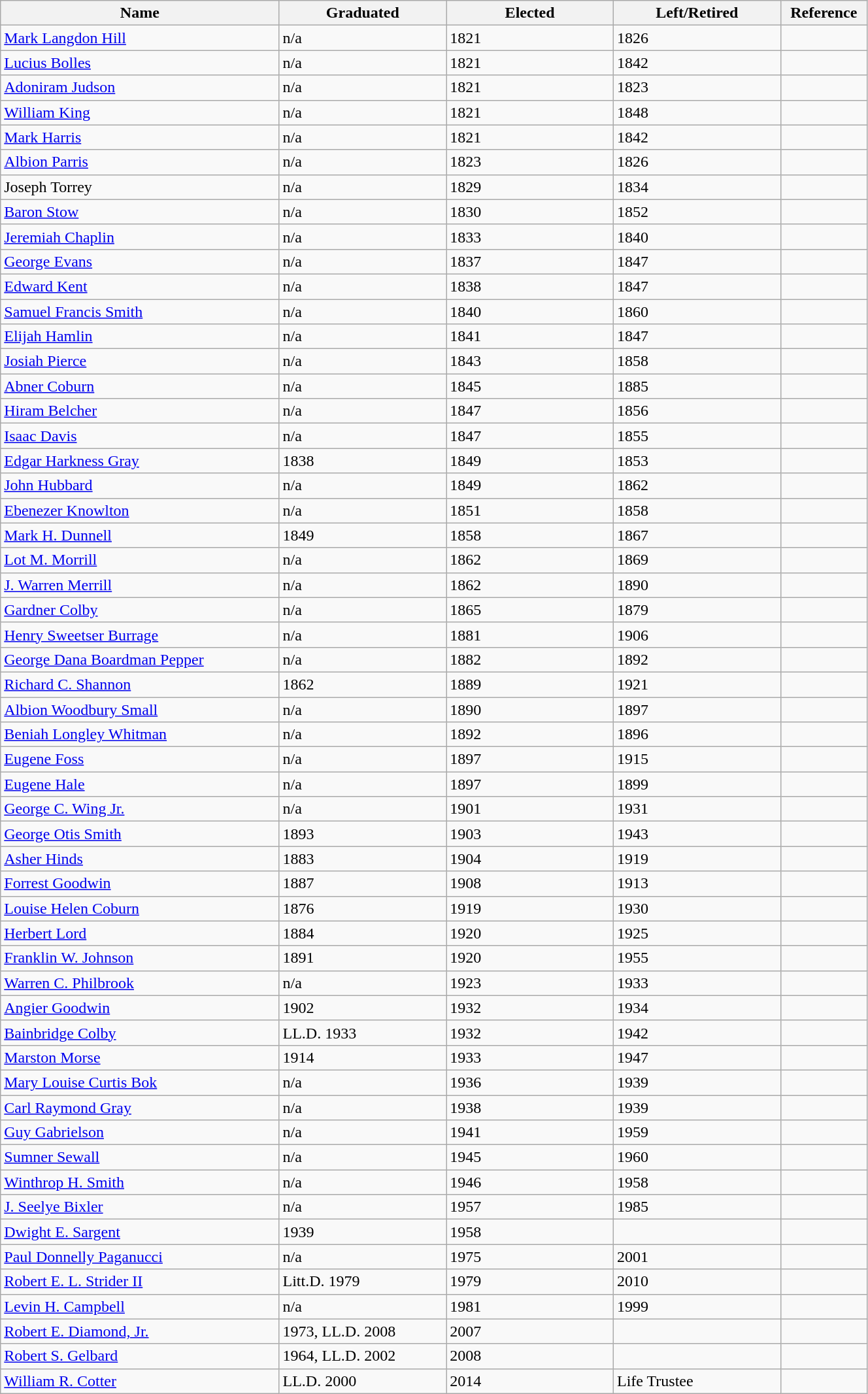<table class="wikitable sortable" style="width:70%">
<tr>
<th width="25%">Name</th>
<th width="15%">Graduated</th>
<th width="15%">Elected</th>
<th width="15%">Left/Retired</th>
<th width="5%">Reference</th>
</tr>
<tr>
<td><a href='#'>Mark Langdon Hill</a></td>
<td>n/a</td>
<td>1821</td>
<td>1826</td>
<td></td>
</tr>
<tr>
<td><a href='#'>Lucius Bolles</a></td>
<td>n/a</td>
<td>1821</td>
<td>1842</td>
<td></td>
</tr>
<tr>
<td><a href='#'>Adoniram Judson</a></td>
<td>n/a</td>
<td>1821</td>
<td>1823</td>
<td></td>
</tr>
<tr>
<td><a href='#'>William King</a></td>
<td>n/a</td>
<td>1821</td>
<td>1848</td>
<td></td>
</tr>
<tr>
<td><a href='#'>Mark Harris</a></td>
<td>n/a</td>
<td>1821</td>
<td>1842</td>
<td></td>
</tr>
<tr>
<td><a href='#'>Albion Parris</a></td>
<td>n/a</td>
<td>1823</td>
<td>1826</td>
<td></td>
</tr>
<tr>
<td>Joseph Torrey</td>
<td>n/a</td>
<td>1829</td>
<td>1834</td>
<td></td>
</tr>
<tr>
<td><a href='#'>Baron Stow</a></td>
<td>n/a</td>
<td>1830</td>
<td>1852</td>
<td></td>
</tr>
<tr>
<td><a href='#'>Jeremiah Chaplin</a></td>
<td>n/a</td>
<td>1833</td>
<td>1840</td>
<td></td>
</tr>
<tr>
<td><a href='#'>George Evans</a></td>
<td>n/a</td>
<td>1837</td>
<td>1847</td>
<td></td>
</tr>
<tr>
<td><a href='#'>Edward Kent</a></td>
<td>n/a</td>
<td>1838</td>
<td>1847</td>
<td></td>
</tr>
<tr>
<td><a href='#'>Samuel Francis Smith</a></td>
<td>n/a</td>
<td>1840</td>
<td>1860</td>
<td></td>
</tr>
<tr>
<td><a href='#'>Elijah Hamlin</a></td>
<td>n/a</td>
<td>1841</td>
<td>1847</td>
<td></td>
</tr>
<tr>
<td><a href='#'>Josiah Pierce</a></td>
<td>n/a</td>
<td>1843</td>
<td>1858</td>
<td></td>
</tr>
<tr>
<td><a href='#'>Abner Coburn</a></td>
<td>n/a</td>
<td>1845</td>
<td>1885</td>
<td></td>
</tr>
<tr>
<td><a href='#'>Hiram Belcher</a></td>
<td>n/a</td>
<td>1847</td>
<td>1856</td>
<td></td>
</tr>
<tr>
<td><a href='#'>Isaac Davis</a></td>
<td>n/a</td>
<td>1847</td>
<td>1855</td>
<td></td>
</tr>
<tr>
<td><a href='#'>Edgar Harkness Gray</a></td>
<td>1838</td>
<td>1849</td>
<td>1853</td>
<td></td>
</tr>
<tr>
<td><a href='#'>John Hubbard</a></td>
<td>n/a</td>
<td>1849</td>
<td>1862</td>
<td></td>
</tr>
<tr>
<td><a href='#'>Ebenezer Knowlton</a></td>
<td>n/a</td>
<td>1851</td>
<td>1858</td>
<td></td>
</tr>
<tr>
<td><a href='#'>Mark H. Dunnell</a></td>
<td>1849</td>
<td>1858</td>
<td>1867</td>
<td></td>
</tr>
<tr>
<td><a href='#'>Lot M. Morrill</a></td>
<td>n/a</td>
<td>1862</td>
<td>1869</td>
<td></td>
</tr>
<tr>
<td><a href='#'>J. Warren Merrill</a></td>
<td>n/a</td>
<td>1862</td>
<td>1890</td>
<td></td>
</tr>
<tr>
<td><a href='#'>Gardner Colby</a></td>
<td>n/a</td>
<td>1865</td>
<td>1879</td>
<td></td>
</tr>
<tr>
<td><a href='#'>Henry Sweetser Burrage</a></td>
<td>n/a</td>
<td>1881</td>
<td>1906</td>
<td></td>
</tr>
<tr>
<td><a href='#'>George Dana Boardman Pepper</a></td>
<td>n/a</td>
<td>1882</td>
<td>1892</td>
<td></td>
</tr>
<tr>
<td><a href='#'>Richard C. Shannon</a></td>
<td>1862</td>
<td>1889</td>
<td>1921</td>
<td></td>
</tr>
<tr>
<td><a href='#'>Albion Woodbury Small</a></td>
<td>n/a</td>
<td>1890</td>
<td>1897</td>
<td></td>
</tr>
<tr>
<td><a href='#'>Beniah Longley Whitman</a></td>
<td>n/a</td>
<td>1892</td>
<td>1896</td>
<td></td>
</tr>
<tr>
<td><a href='#'>Eugene Foss</a></td>
<td>n/a</td>
<td>1897</td>
<td>1915</td>
<td></td>
</tr>
<tr>
<td><a href='#'>Eugene Hale</a></td>
<td>n/a</td>
<td>1897</td>
<td>1899</td>
<td></td>
</tr>
<tr>
<td><a href='#'>George C. Wing Jr.</a></td>
<td>n/a</td>
<td>1901</td>
<td>1931</td>
<td></td>
</tr>
<tr>
<td><a href='#'>George Otis Smith</a></td>
<td>1893</td>
<td>1903</td>
<td>1943</td>
<td></td>
</tr>
<tr>
<td><a href='#'>Asher Hinds</a></td>
<td>1883</td>
<td>1904</td>
<td>1919</td>
<td></td>
</tr>
<tr>
<td><a href='#'>Forrest Goodwin</a></td>
<td>1887</td>
<td>1908</td>
<td>1913</td>
<td></td>
</tr>
<tr>
<td><a href='#'>Louise Helen Coburn</a></td>
<td>1876</td>
<td>1919</td>
<td>1930</td>
<td></td>
</tr>
<tr>
<td><a href='#'>Herbert Lord</a></td>
<td>1884</td>
<td>1920</td>
<td>1925</td>
<td></td>
</tr>
<tr>
<td><a href='#'>Franklin W. Johnson</a></td>
<td>1891</td>
<td>1920</td>
<td>1955</td>
<td></td>
</tr>
<tr>
<td><a href='#'>Warren C. Philbrook</a></td>
<td>n/a</td>
<td>1923</td>
<td>1933</td>
<td></td>
</tr>
<tr>
<td><a href='#'>Angier Goodwin</a></td>
<td>1902</td>
<td>1932</td>
<td>1934</td>
<td></td>
</tr>
<tr>
<td><a href='#'>Bainbridge Colby</a></td>
<td>LL.D. 1933</td>
<td>1932</td>
<td>1942</td>
<td></td>
</tr>
<tr>
<td><a href='#'>Marston Morse</a></td>
<td>1914</td>
<td>1933</td>
<td>1947</td>
<td></td>
</tr>
<tr>
<td><a href='#'>Mary Louise Curtis Bok</a></td>
<td>n/a</td>
<td>1936</td>
<td>1939</td>
<td></td>
</tr>
<tr>
<td><a href='#'>Carl Raymond Gray</a></td>
<td>n/a</td>
<td>1938</td>
<td>1939</td>
<td></td>
</tr>
<tr>
<td><a href='#'>Guy Gabrielson</a></td>
<td>n/a</td>
<td>1941</td>
<td>1959</td>
<td></td>
</tr>
<tr>
<td><a href='#'>Sumner Sewall</a></td>
<td>n/a</td>
<td>1945</td>
<td>1960</td>
<td></td>
</tr>
<tr>
<td><a href='#'>Winthrop H. Smith</a></td>
<td>n/a</td>
<td>1946</td>
<td>1958</td>
<td></td>
</tr>
<tr>
<td><a href='#'>J. Seelye Bixler</a></td>
<td>n/a</td>
<td>1957</td>
<td>1985</td>
<td></td>
</tr>
<tr>
<td><a href='#'>Dwight E. Sargent</a></td>
<td>1939</td>
<td>1958</td>
<td></td>
<td></td>
</tr>
<tr>
<td><a href='#'>Paul Donnelly Paganucci</a></td>
<td>n/a</td>
<td>1975</td>
<td>2001</td>
<td></td>
</tr>
<tr>
<td><a href='#'>Robert E. L. Strider II</a></td>
<td>Litt.D. 1979</td>
<td>1979</td>
<td>2010</td>
<td></td>
</tr>
<tr>
<td><a href='#'>Levin H. Campbell</a></td>
<td>n/a</td>
<td>1981</td>
<td>1999</td>
<td></td>
</tr>
<tr>
<td><a href='#'>Robert E. Diamond, Jr.</a></td>
<td>1973,  LL.D. 2008</td>
<td>2007</td>
<td></td>
<td></td>
</tr>
<tr>
<td><a href='#'>Robert S. Gelbard</a></td>
<td>1964, LL.D. 2002</td>
<td>2008</td>
<td></td>
<td></td>
</tr>
<tr>
<td><a href='#'>William R. Cotter</a></td>
<td>LL.D. 2000</td>
<td>2014</td>
<td>Life Trustee</td>
<td></td>
</tr>
</table>
